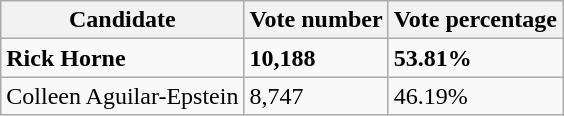<table class="wikitable">
<tr>
<th>Candidate</th>
<th>Vote number</th>
<th>Vote percentage</th>
</tr>
<tr>
<td><strong>Rick Horne</strong></td>
<td><strong>10,188</strong></td>
<td><strong>53.81%</strong></td>
</tr>
<tr>
<td>Colleen Aguilar-Epstein</td>
<td>8,747</td>
<td>46.19%</td>
</tr>
</table>
